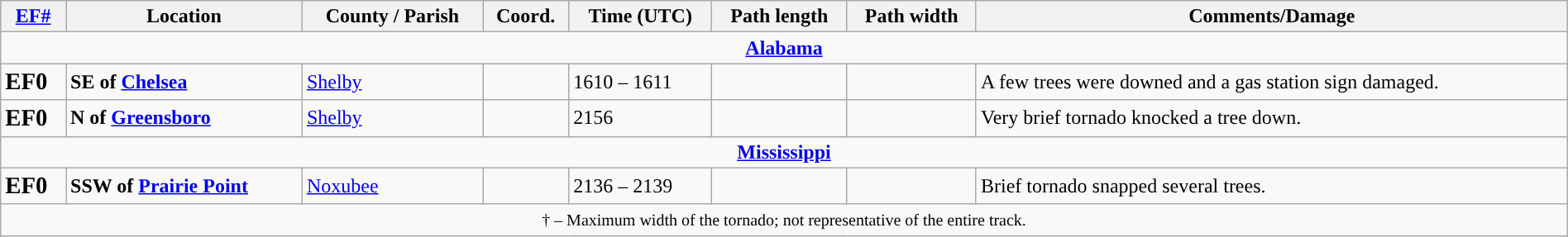<table class="wikitable collapsible" width="100%">
<tr>
<th scope="col"><a href='#'>EF#</a></th>
<th scope="col">Location</th>
<th>County / Parish</th>
<th scope="col">Coord.</th>
<th scope="col">Time (UTC)</th>
<th scope="col">Path length</th>
<th scope="col">Path width</th>
<th scope="col">Comments/Damage</th>
</tr>
<tr>
<td colspan="8" align=center><strong><a href='#'>Alabama</a></strong></td>
</tr>
<tr>
<td><big><strong>EF0</strong></big></td>
<td><strong>SE of <a href='#'>Chelsea</a></strong></td>
<td><a href='#'>Shelby</a></td>
<td></td>
<td>1610 – 1611</td>
<td></td>
<td></td>
<td>A few trees were downed and a gas station sign damaged.</td>
</tr>
<tr>
<td><big><strong>EF0</strong></big></td>
<td><strong>N of <a href='#'>Greensboro</a></strong></td>
<td><a href='#'>Shelby</a></td>
<td></td>
<td>2156</td>
<td></td>
<td></td>
<td>Very brief tornado knocked a tree down.</td>
</tr>
<tr>
<td colspan="8" align=center><strong><a href='#'>Mississippi</a></strong></td>
</tr>
<tr>
<td><big><strong>EF0</strong></big></td>
<td><strong>SSW of <a href='#'>Prairie Point</a></strong></td>
<td><a href='#'>Noxubee</a></td>
<td></td>
<td>2136 – 2139</td>
<td></td>
<td></td>
<td>Brief tornado snapped several trees.</td>
</tr>
<tr>
<td colspan="8" style="text-align:center;"><small>† – Maximum width of the tornado; not representative of the entire track.</small></td>
</tr>
</table>
